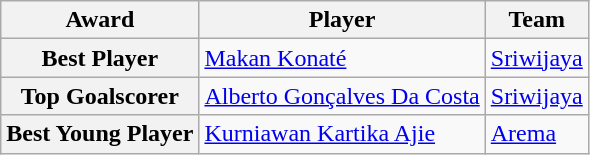<table class="wikitable" style="text-align:center">
<tr>
<th>Award</th>
<th>Player</th>
<th>Team</th>
</tr>
<tr>
<th>Best Player</th>
<td align=left> <a href='#'>Makan Konaté</a></td>
<td align=left> <a href='#'>Sriwijaya</a></td>
</tr>
<tr>
<th>Top Goalscorer</th>
<td align=left> <a href='#'>Alberto Gonçalves Da Costa</a></td>
<td align=left> <a href='#'>Sriwijaya</a></td>
</tr>
<tr>
<th>Best Young Player</th>
<td align=left> <a href='#'>Kurniawan Kartika Ajie</a></td>
<td align=left> <a href='#'>Arema</a></td>
</tr>
</table>
